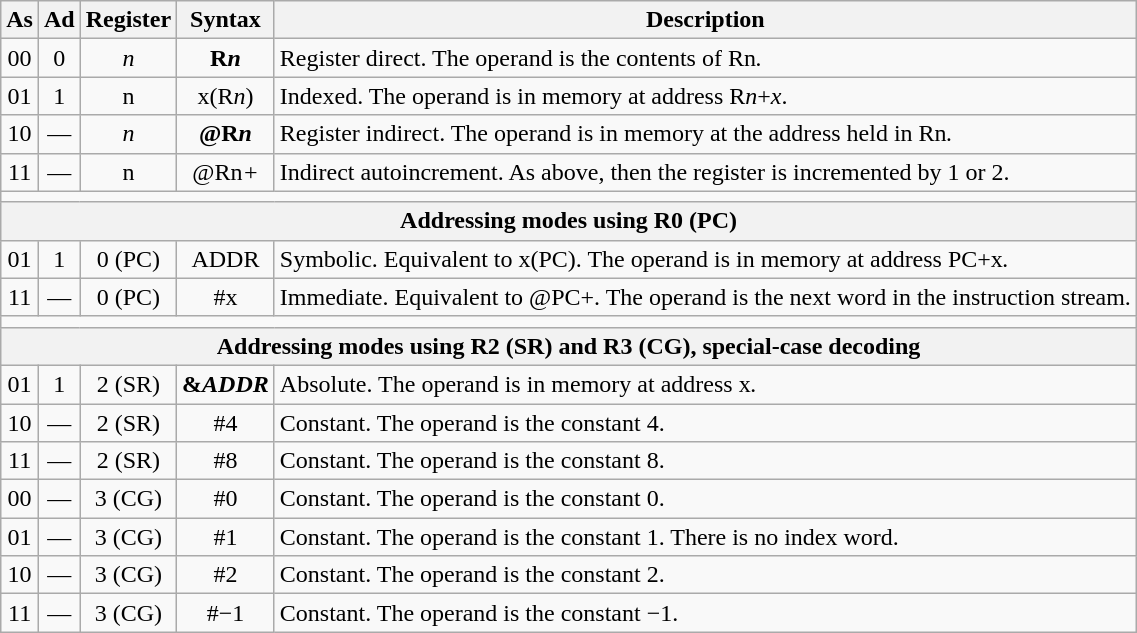<table class="wikitable" style="text-align:center">
<tr>
<th>As</th>
<th>Ad</th>
<th>Register</th>
<th>Syntax</th>
<th>Description</th>
</tr>
<tr>
<td>00</td>
<td>0</td>
<td><em>n</em></td>
<td><strong>R<em>n<strong><em></td>
<td align=left>Register direct. The operand is the contents of R</em>n<em>.</td>
</tr>
<tr>
<td>01</td>
<td>1</td>
<td></em>n<em></td>
<td></em></strong>x</em>(R<em>n</em>)</strong></td>
<td align=left>Indexed. The operand is in memory at address R<em>n</em>+<em>x</em>.</td>
</tr>
<tr>
<td>10</td>
<td>—</td>
<td><em>n</em></td>
<td><strong>@R<em>n<strong><em></td>
<td align=left>Register indirect. The operand is in memory at the address held in R</em>n<em>.</td>
</tr>
<tr>
<td>11</td>
<td>—</td>
<td></em>n<em></td>
<td></strong>@R</em>n<em>+<strong></td>
<td align=left>Indirect autoincrement. As above, then the register is incremented by 1 or 2.</td>
</tr>
<tr>
<td colspan=5></td>
</tr>
<tr>
<th colspan=5>Addressing modes using R0 (PC)</th>
</tr>
<tr>
<td>01</td>
<td>1</td>
<td>0 (PC)</td>
<td></em></strong>ADDR<strong><em></td>
<td align=left>Symbolic. Equivalent to x(PC). The operand is in memory at address PC+</em>x<em>.</td>
</tr>
<tr>
<td>11</td>
<td>—</td>
<td>0 (PC)</td>
<td></strong>#</em>x</em></strong></td>
<td align=left>Immediate. Equivalent to @PC+. The operand is the next word in the instruction stream.</td>
</tr>
<tr>
<td colspan=5></td>
</tr>
<tr>
<th colspan=5>Addressing modes using R2 (SR) and R3 (CG), special-case decoding</th>
</tr>
<tr>
<td>01</td>
<td>1</td>
<td>2 (SR)</td>
<td><strong>&<em>ADDR<strong><em></td>
<td align=left>Absolute. The operand is in memory at address </em>x<em>.</td>
</tr>
<tr>
<td>10</td>
<td>—</td>
<td>2 (SR)</td>
<td></strong>#4<strong></td>
<td align=left>Constant. The operand is the constant 4.</td>
</tr>
<tr>
<td>11</td>
<td>—</td>
<td>2 (SR)</td>
<td></strong>#8<strong></td>
<td align=left>Constant. The operand is the constant 8.</td>
</tr>
<tr>
<td>00</td>
<td>—</td>
<td>3 (CG)</td>
<td></strong>#0<strong></td>
<td align=left>Constant. The operand is the constant 0.</td>
</tr>
<tr>
<td>01</td>
<td>—</td>
<td>3 (CG)</td>
<td></strong>#1<strong></td>
<td align=left>Constant. The operand is the constant 1. There is no index word.</td>
</tr>
<tr>
<td>10</td>
<td>—</td>
<td>3 (CG)</td>
<td></strong>#2<strong></td>
<td align=left>Constant. The operand is the constant 2.</td>
</tr>
<tr>
<td>11</td>
<td>—</td>
<td>3 (CG)</td>
<td></strong>#−1<strong></td>
<td align=left>Constant. The operand is the constant −1.</td>
</tr>
</table>
